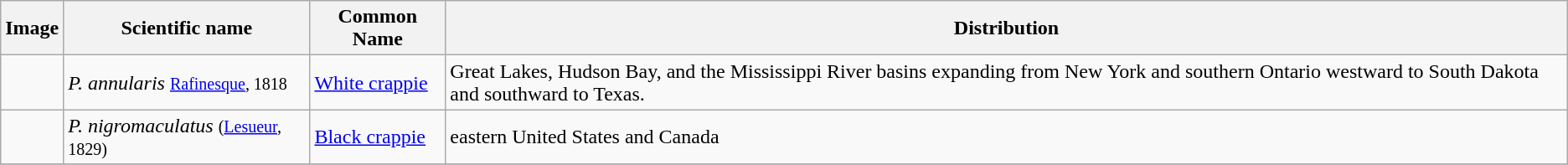<table class="wikitable">
<tr>
<th>Image</th>
<th>Scientific name</th>
<th>Common Name</th>
<th>Distribution</th>
</tr>
<tr>
<td></td>
<td><em>P. annularis</em> <small><a href='#'>Rafinesque</a>, 1818</small></td>
<td><a href='#'>White crappie</a></td>
<td>Great Lakes, Hudson Bay, and the Mississippi River basins expanding from New York and southern Ontario westward to South Dakota and southward to Texas.</td>
</tr>
<tr>
<td></td>
<td><em>P. nigromaculatus</em> <small>(<a href='#'>Lesueur</a>, 1829)</small></td>
<td><a href='#'>Black crappie</a></td>
<td>eastern United States and Canada</td>
</tr>
<tr>
</tr>
</table>
